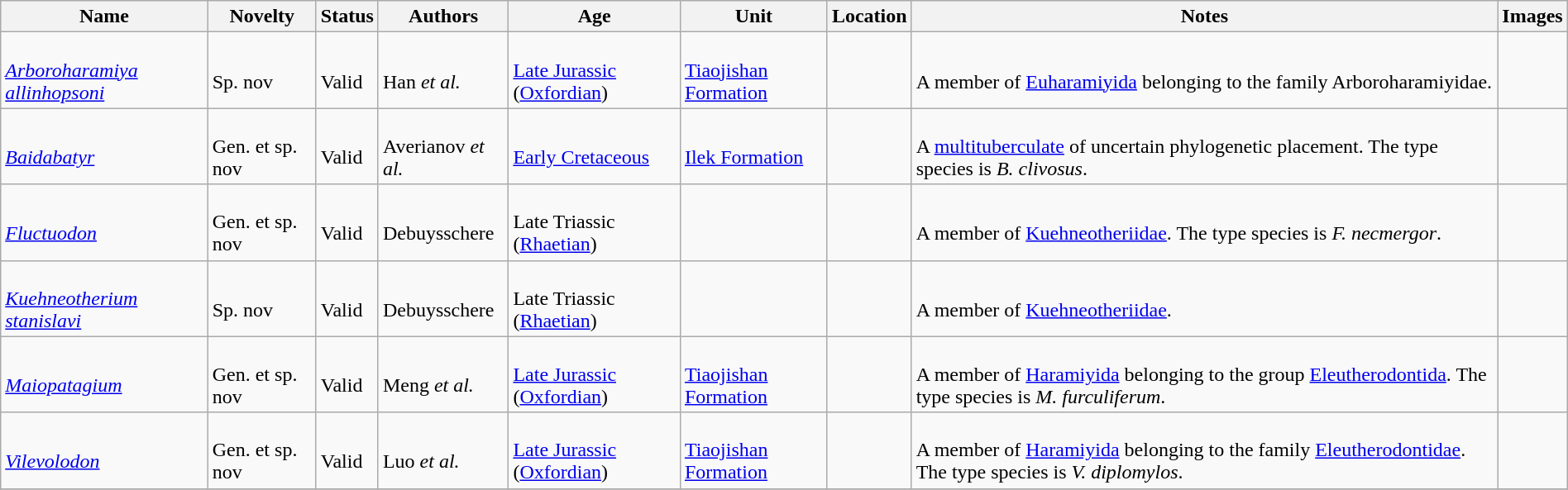<table class="wikitable sortable" align="center" width="100%">
<tr>
<th>Name</th>
<th>Novelty</th>
<th>Status</th>
<th>Authors</th>
<th>Age</th>
<th>Unit</th>
<th>Location</th>
<th>Notes</th>
<th>Images</th>
</tr>
<tr>
<td><br><em><a href='#'>Arboroharamiya allinhopsoni</a></em></td>
<td><br>Sp. nov</td>
<td><br>Valid</td>
<td><br>Han <em>et al.</em></td>
<td><br><a href='#'>Late Jurassic</a> (<a href='#'>Oxfordian</a>)</td>
<td><br><a href='#'>Tiaojishan Formation</a></td>
<td><br></td>
<td><br>A member of <a href='#'>Euharamiyida</a> belonging to the family Arboroharamiyidae.</td>
<td></td>
</tr>
<tr>
<td><br><em><a href='#'>Baidabatyr</a></em></td>
<td><br>Gen. et sp. nov</td>
<td><br>Valid</td>
<td><br>Averianov <em>et al.</em></td>
<td><br><a href='#'>Early Cretaceous</a></td>
<td><br><a href='#'>Ilek Formation</a></td>
<td><br></td>
<td><br>A <a href='#'>multituberculate</a> of uncertain phylogenetic placement. The type species is <em>B. clivosus</em>.</td>
<td></td>
</tr>
<tr>
<td><br><em><a href='#'>Fluctuodon</a></em></td>
<td><br>Gen. et sp. nov</td>
<td><br>Valid</td>
<td><br>Debuysschere</td>
<td><br>Late Triassic (<a href='#'>Rhaetian</a>)</td>
<td></td>
<td><br></td>
<td><br>A member of <a href='#'>Kuehneotheriidae</a>. The type species is <em>F. necmergor</em>.</td>
<td></td>
</tr>
<tr>
<td><br><em><a href='#'>Kuehneotherium stanislavi</a></em></td>
<td><br>Sp. nov</td>
<td><br>Valid</td>
<td><br>Debuysschere</td>
<td><br>Late Triassic (<a href='#'>Rhaetian</a>)</td>
<td></td>
<td><br><br>
</td>
<td><br>A member of <a href='#'>Kuehneotheriidae</a>.</td>
<td></td>
</tr>
<tr>
<td><br><em><a href='#'>Maiopatagium</a></em></td>
<td><br>Gen. et sp. nov</td>
<td><br>Valid</td>
<td><br>Meng <em>et al.</em></td>
<td><br><a href='#'>Late Jurassic</a> (<a href='#'>Oxfordian</a>)</td>
<td><br><a href='#'>Tiaojishan Formation</a></td>
<td><br></td>
<td><br>A member of <a href='#'>Haramiyida</a> belonging to the group <a href='#'>Eleutherodontida</a>. The type species is <em>M. furculiferum</em>.</td>
<td></td>
</tr>
<tr>
<td><br><em><a href='#'>Vilevolodon</a></em></td>
<td><br>Gen. et sp. nov</td>
<td><br>Valid</td>
<td><br>Luo <em>et al.</em></td>
<td><br><a href='#'>Late Jurassic</a> (<a href='#'>Oxfordian</a>)</td>
<td><br><a href='#'>Tiaojishan Formation</a></td>
<td><br></td>
<td><br>A member of <a href='#'>Haramiyida</a> belonging to the family <a href='#'>Eleutherodontidae</a>. The type species is <em>V. diplomylos</em>.</td>
<td></td>
</tr>
<tr>
</tr>
</table>
